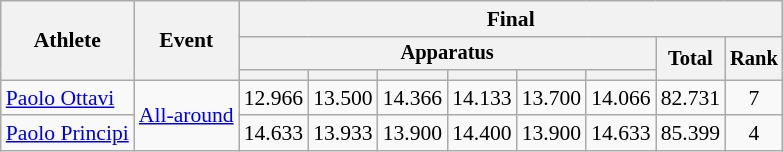<table class="wikitable" style="font-size:90%">
<tr>
<th rowspan=3>Athlete</th>
<th rowspan=3>Event</th>
<th colspan =8>Final</th>
</tr>
<tr style="font-size:95%">
<th colspan=6>Apparatus</th>
<th rowspan=2>Total</th>
<th rowspan=2>Rank</th>
</tr>
<tr style="font-size:95%">
<th></th>
<th></th>
<th></th>
<th></th>
<th></th>
<th></th>
</tr>
<tr align=center>
<td align=left><a href='#'>Paolo Ottavi</a></td>
<td align=left rowspan=2><a href='#'>All-around</a></td>
<td>12.966</td>
<td>13.500</td>
<td>14.366</td>
<td>14.133</td>
<td>13.700</td>
<td>14.066</td>
<td>82.731</td>
<td>7</td>
</tr>
<tr align=center>
<td align=left><a href='#'>Paolo Principi</a></td>
<td>14.633</td>
<td>13.933</td>
<td>13.900</td>
<td>14.400</td>
<td>13.900</td>
<td>14.633</td>
<td>85.399</td>
<td>4</td>
</tr>
</table>
